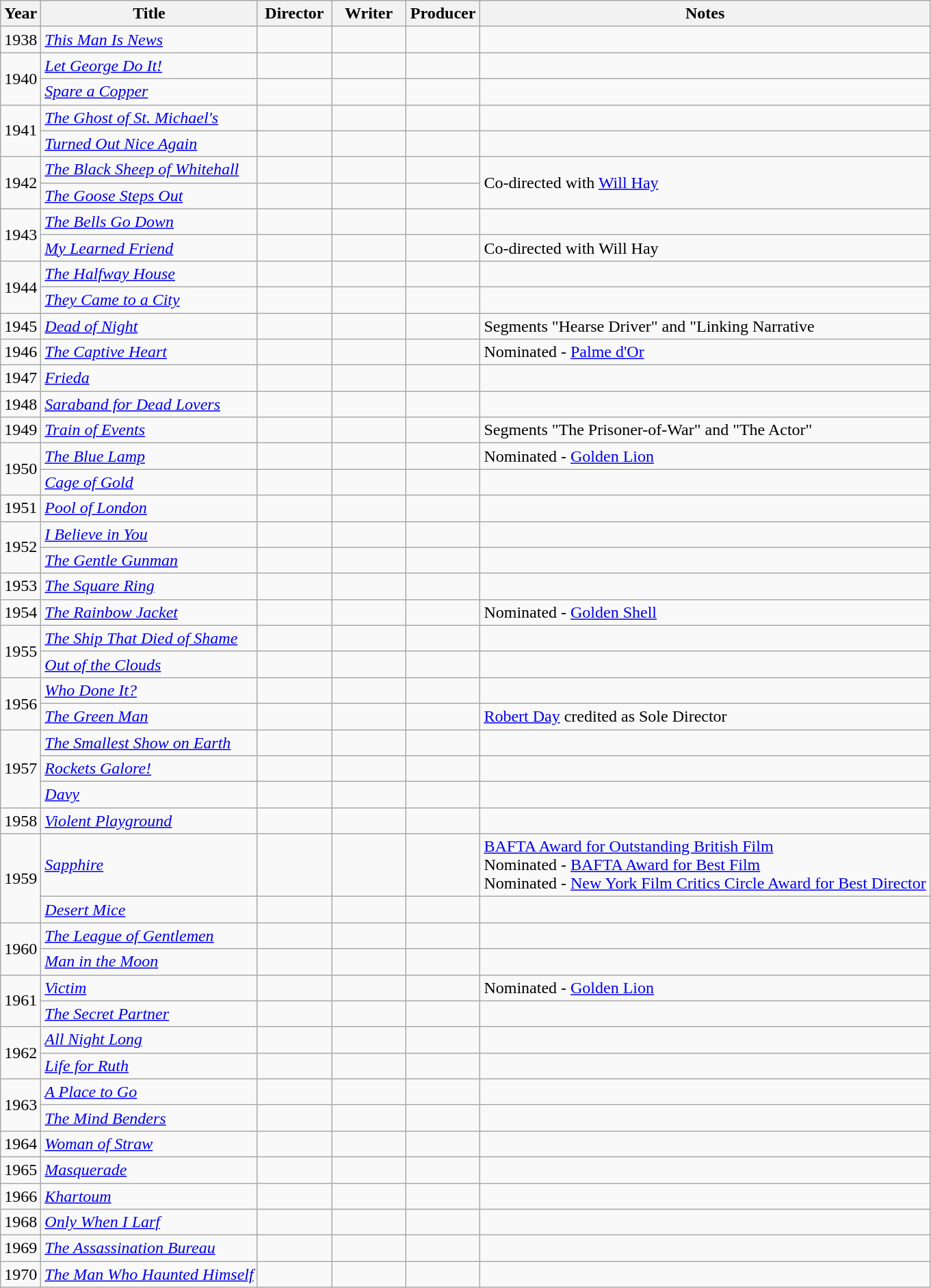<table class="wikitable">
<tr>
<th>Year</th>
<th>Title</th>
<th width=65>Director</th>
<th width=65>Writer</th>
<th width=65>Producer</th>
<th>Notes</th>
</tr>
<tr>
<td>1938</td>
<td><em><a href='#'>This Man Is News</a></em></td>
<td></td>
<td></td>
<td></td>
<td></td>
</tr>
<tr>
<td rowspan=2>1940</td>
<td><em><a href='#'>Let George Do It!</a></em></td>
<td></td>
<td></td>
<td></td>
<td></td>
</tr>
<tr>
<td><em><a href='#'>Spare a Copper</a></em></td>
<td></td>
<td></td>
<td></td>
<td></td>
</tr>
<tr>
<td rowspan=2>1941</td>
<td><em><a href='#'>The Ghost of St. Michael's</a></em></td>
<td></td>
<td></td>
<td></td>
<td></td>
</tr>
<tr>
<td><em><a href='#'>Turned Out Nice Again</a></em></td>
<td></td>
<td></td>
<td></td>
<td></td>
</tr>
<tr>
<td rowspan=2>1942</td>
<td><em><a href='#'>The Black Sheep of Whitehall</a></em></td>
<td></td>
<td></td>
<td></td>
<td rowspan=2>Co-directed with <a href='#'>Will Hay</a></td>
</tr>
<tr>
<td><em><a href='#'>The Goose Steps Out</a></em></td>
<td></td>
<td></td>
<td></td>
</tr>
<tr>
<td rowspan=2>1943</td>
<td><em><a href='#'>The Bells Go Down</a></em></td>
<td></td>
<td></td>
<td></td>
<td></td>
</tr>
<tr>
<td><em><a href='#'>My Learned Friend</a></em></td>
<td></td>
<td></td>
<td></td>
<td>Co-directed with Will Hay</td>
</tr>
<tr>
<td rowspan=2>1944</td>
<td><em><a href='#'>The Halfway House</a></em></td>
<td></td>
<td></td>
<td></td>
<td></td>
</tr>
<tr>
<td><em><a href='#'>They Came to a City</a></em></td>
<td></td>
<td></td>
<td></td>
<td></td>
</tr>
<tr>
<td>1945</td>
<td><em><a href='#'>Dead of Night</a></em></td>
<td></td>
<td></td>
<td></td>
<td>Segments "Hearse Driver" and "Linking Narrative</td>
</tr>
<tr>
<td>1946</td>
<td><em><a href='#'>The Captive Heart</a></em></td>
<td></td>
<td></td>
<td></td>
<td>Nominated - <a href='#'>Palme d'Or</a></td>
</tr>
<tr>
<td>1947</td>
<td><em><a href='#'>Frieda</a></em></td>
<td></td>
<td></td>
<td></td>
<td></td>
</tr>
<tr>
<td>1948</td>
<td><em><a href='#'>Saraband for Dead Lovers</a></em></td>
<td></td>
<td></td>
<td></td>
<td></td>
</tr>
<tr>
<td>1949</td>
<td><em><a href='#'>Train of Events</a></em></td>
<td></td>
<td></td>
<td></td>
<td>Segments "The Prisoner-of-War" and "The Actor"</td>
</tr>
<tr>
<td rowspan=2>1950</td>
<td><em><a href='#'>The Blue Lamp</a></em></td>
<td></td>
<td></td>
<td></td>
<td>Nominated - <a href='#'>Golden Lion</a></td>
</tr>
<tr>
<td><em><a href='#'>Cage of Gold</a></em></td>
<td></td>
<td></td>
<td></td>
<td></td>
</tr>
<tr>
<td>1951</td>
<td><em><a href='#'>Pool of London</a></em></td>
<td></td>
<td></td>
<td></td>
<td></td>
</tr>
<tr>
<td rowspan=2>1952</td>
<td><em><a href='#'>I Believe in You</a></em></td>
<td></td>
<td></td>
<td></td>
<td></td>
</tr>
<tr>
<td><em><a href='#'>The Gentle Gunman</a></em></td>
<td></td>
<td></td>
<td></td>
<td></td>
</tr>
<tr>
<td>1953</td>
<td><em><a href='#'>The Square Ring</a></em></td>
<td></td>
<td></td>
<td></td>
<td></td>
</tr>
<tr>
<td>1954</td>
<td><em><a href='#'>The Rainbow Jacket</a></em></td>
<td></td>
<td></td>
<td></td>
<td>Nominated - <a href='#'>Golden Shell</a></td>
</tr>
<tr>
<td rowspan=2>1955</td>
<td><em><a href='#'>The Ship That Died of Shame</a></em></td>
<td></td>
<td></td>
<td></td>
<td></td>
</tr>
<tr>
<td><em><a href='#'>Out of the Clouds</a></em></td>
<td></td>
<td></td>
<td></td>
<td></td>
</tr>
<tr>
<td rowspan=2>1956</td>
<td><em><a href='#'>Who Done It?</a></em></td>
<td></td>
<td></td>
<td></td>
<td></td>
</tr>
<tr>
<td><em><a href='#'>The Green Man</a></em></td>
<td></td>
<td></td>
<td></td>
<td><a href='#'>Robert Day</a> credited as Sole Director</td>
</tr>
<tr>
<td rowspan=3>1957</td>
<td><em><a href='#'>The Smallest Show on Earth</a></em></td>
<td></td>
<td></td>
<td></td>
<td></td>
</tr>
<tr>
<td><em><a href='#'>Rockets Galore!</a></em></td>
<td></td>
<td></td>
<td></td>
<td></td>
</tr>
<tr>
<td><em><a href='#'>Davy</a></em></td>
<td></td>
<td></td>
<td></td>
<td></td>
</tr>
<tr>
<td>1958</td>
<td><em><a href='#'>Violent Playground</a></em></td>
<td></td>
<td></td>
<td></td>
<td></td>
</tr>
<tr>
<td rowspan=2>1959</td>
<td><em><a href='#'>Sapphire</a></em></td>
<td></td>
<td></td>
<td></td>
<td><a href='#'>BAFTA Award for Outstanding British Film</a><br>Nominated - <a href='#'>BAFTA Award for Best Film</a><br>Nominated - <a href='#'>New York Film Critics Circle Award for Best Director</a></td>
</tr>
<tr>
<td><em><a href='#'>Desert Mice</a></em></td>
<td></td>
<td></td>
<td></td>
<td></td>
</tr>
<tr>
<td rowspan=2>1960</td>
<td><em><a href='#'>The League of Gentlemen</a></em></td>
<td></td>
<td></td>
<td></td>
<td></td>
</tr>
<tr>
<td><em><a href='#'>Man in the Moon</a></em></td>
<td></td>
<td></td>
<td></td>
<td></td>
</tr>
<tr>
<td rowspan=2>1961</td>
<td><em><a href='#'>Victim</a></em></td>
<td></td>
<td></td>
<td></td>
<td>Nominated - <a href='#'>Golden Lion</a></td>
</tr>
<tr>
<td><em><a href='#'>The Secret Partner</a></em></td>
<td></td>
<td></td>
<td></td>
<td></td>
</tr>
<tr>
<td rowspan=2>1962</td>
<td><em><a href='#'>All Night Long</a></em></td>
<td></td>
<td></td>
<td></td>
<td></td>
</tr>
<tr>
<td><em><a href='#'>Life for Ruth</a></em></td>
<td></td>
<td></td>
<td></td>
<td></td>
</tr>
<tr>
<td rowspan=2>1963</td>
<td><em><a href='#'>A Place to Go</a></em></td>
<td></td>
<td></td>
<td></td>
<td></td>
</tr>
<tr>
<td><em><a href='#'>The Mind Benders</a></em></td>
<td></td>
<td></td>
<td></td>
<td></td>
</tr>
<tr>
<td>1964</td>
<td><em><a href='#'>Woman of Straw</a></em></td>
<td></td>
<td></td>
<td></td>
<td></td>
</tr>
<tr>
<td>1965</td>
<td><em><a href='#'>Masquerade</a></em></td>
<td></td>
<td></td>
<td></td>
<td></td>
</tr>
<tr>
<td>1966</td>
<td><em><a href='#'>Khartoum</a></em></td>
<td></td>
<td></td>
<td></td>
<td></td>
</tr>
<tr>
<td>1968</td>
<td><em><a href='#'>Only When I Larf</a></em></td>
<td></td>
<td></td>
<td></td>
<td></td>
</tr>
<tr>
<td>1969</td>
<td><em><a href='#'>The Assassination Bureau</a></em></td>
<td></td>
<td></td>
<td></td>
<td></td>
</tr>
<tr>
<td>1970</td>
<td><em><a href='#'>The Man Who Haunted Himself</a></em></td>
<td></td>
<td></td>
<td></td>
<td></td>
</tr>
</table>
